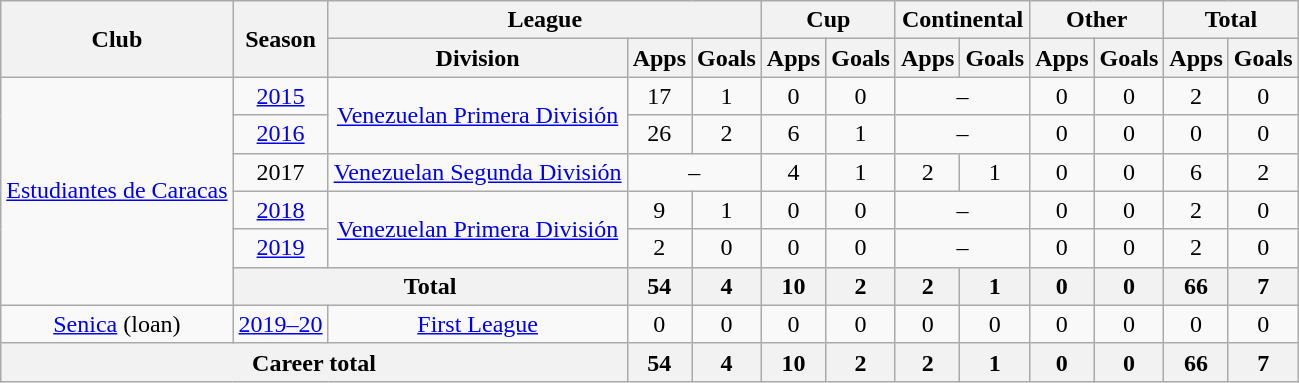<table class="wikitable" style="text-align: center">
<tr>
<th rowspan="2">Club</th>
<th rowspan="2">Season</th>
<th colspan="3">League</th>
<th colspan="2">Cup</th>
<th colspan="2">Continental</th>
<th colspan="2">Other</th>
<th colspan="2">Total</th>
</tr>
<tr>
<th>Division</th>
<th>Apps</th>
<th>Goals</th>
<th>Apps</th>
<th>Goals</th>
<th>Apps</th>
<th>Goals</th>
<th>Apps</th>
<th>Goals</th>
<th>Apps</th>
<th>Goals</th>
</tr>
<tr>
<td rowspan="6"><a href='#'>Estudiantes de Caracas</a></td>
<td><a href='#'>2015</a></td>
<td rowspan="2"><a href='#'>Venezuelan Primera División</a></td>
<td>17</td>
<td>1</td>
<td>0</td>
<td>0</td>
<td colspan="2">–</td>
<td>0</td>
<td>0</td>
<td>2</td>
<td>0</td>
</tr>
<tr>
<td><a href='#'>2016</a></td>
<td>26</td>
<td>2</td>
<td>6</td>
<td>1</td>
<td colspan="2">–</td>
<td>0</td>
<td>0</td>
<td>0</td>
<td>0</td>
</tr>
<tr>
<td>2017</td>
<td><a href='#'>Venezuelan Segunda División</a></td>
<td colspan="2">–</td>
<td>4</td>
<td>1</td>
<td>2</td>
<td>1</td>
<td>0</td>
<td>0</td>
<td>6</td>
<td>2</td>
</tr>
<tr>
<td><a href='#'>2018</a></td>
<td rowspan="2"><a href='#'>Venezuelan Primera División</a></td>
<td>9</td>
<td>1</td>
<td>0</td>
<td>0</td>
<td colspan="2">–</td>
<td>0</td>
<td>0</td>
<td>2</td>
<td>0</td>
</tr>
<tr>
<td><a href='#'>2019</a></td>
<td>2</td>
<td>0</td>
<td>0</td>
<td>0</td>
<td colspan="2">–</td>
<td>0</td>
<td>0</td>
<td>2</td>
<td>0</td>
</tr>
<tr>
<th colspan="2"><strong>Total</strong></th>
<th>54</th>
<th>4</th>
<th>10</th>
<th>2</th>
<th>2</th>
<th>1</th>
<th>0</th>
<th>0</th>
<th>66</th>
<th>7</th>
</tr>
<tr>
<td><a href='#'>Senica</a> (loan)</td>
<td><a href='#'>2019–20</a></td>
<td><a href='#'>First League</a></td>
<td>0</td>
<td>0</td>
<td>0</td>
<td>0</td>
<td>0</td>
<td>0</td>
<td>0</td>
<td>0</td>
<td>0</td>
<td>0</td>
</tr>
<tr>
<th colspan="3"><strong>Career total</strong></th>
<th>54</th>
<th>4</th>
<th>10</th>
<th>2</th>
<th>2</th>
<th>1</th>
<th>0</th>
<th>0</th>
<th>66</th>
<th>7</th>
</tr>
</table>
